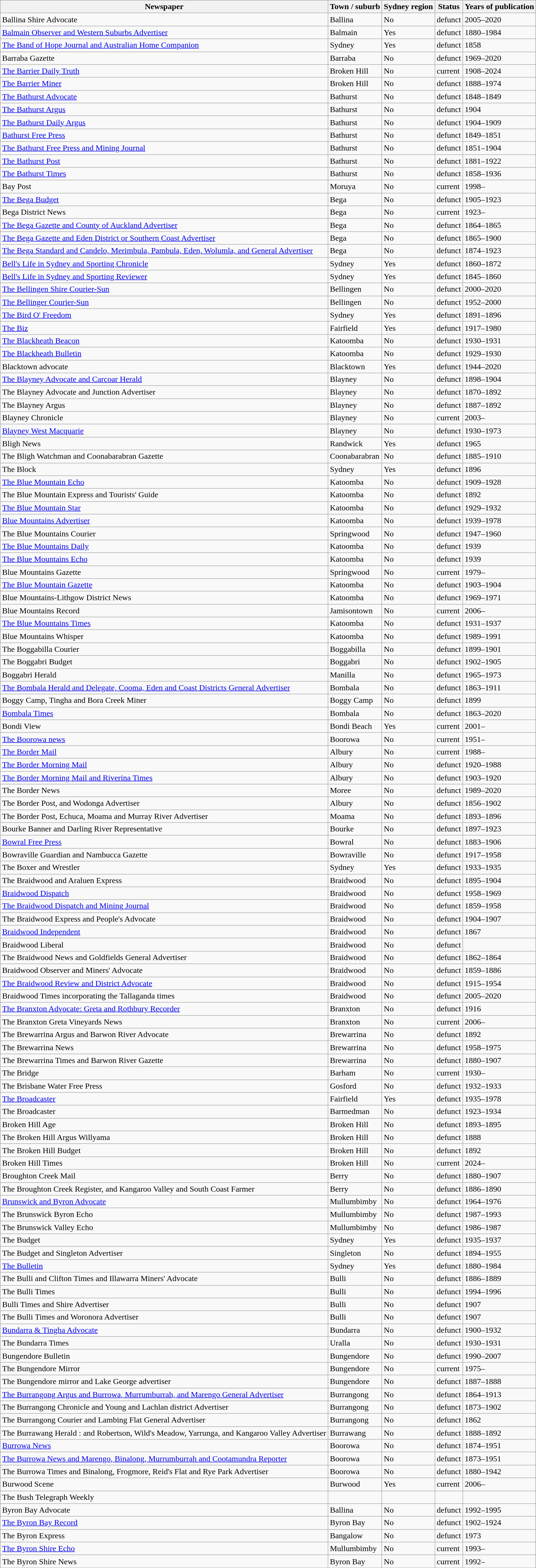<table class="wikitable sortable">
<tr>
<th ! class="unsortable">Newspaper</th>
<th>Town / suburb</th>
<th>Sydney region</th>
<th>Status</th>
<th>Years of publication</th>
</tr>
<tr>
<td>Ballina Shire Advocate</td>
<td>Ballina</td>
<td>No</td>
<td>defunct</td>
<td>2005–2020</td>
</tr>
<tr>
<td><a href='#'>Balmain Observer and Western Suburbs Advertiser</a></td>
<td>Balmain</td>
<td>Yes</td>
<td>defunct</td>
<td>1880–1984</td>
</tr>
<tr>
<td><a href='#'>The Band of Hope Journal and Australian Home Companion</a></td>
<td>Sydney</td>
<td>Yes</td>
<td>defunct</td>
<td>1858</td>
</tr>
<tr>
<td>Barraba Gazette</td>
<td>Barraba</td>
<td>No</td>
<td>defunct</td>
<td>1969–2020</td>
</tr>
<tr>
<td><a href='#'>The Barrier Daily Truth</a></td>
<td>Broken Hill</td>
<td>No</td>
<td>current</td>
<td>1908–2024</td>
</tr>
<tr>
<td><a href='#'>The Barrier Miner</a></td>
<td>Broken Hill</td>
<td>No</td>
<td>defunct</td>
<td>1888–1974</td>
</tr>
<tr>
<td><a href='#'>The Bathurst Advocate</a></td>
<td>Bathurst</td>
<td>No</td>
<td>defunct</td>
<td>1848–1849</td>
</tr>
<tr>
<td><a href='#'>The Bathurst Argus</a></td>
<td>Bathurst</td>
<td>No</td>
<td>defunct</td>
<td>1904</td>
</tr>
<tr>
<td><a href='#'>The Bathurst Daily Argus</a></td>
<td>Bathurst</td>
<td>No</td>
<td>defunct</td>
<td>1904–1909</td>
</tr>
<tr>
<td><a href='#'>Bathurst Free Press</a></td>
<td>Bathurst</td>
<td>No</td>
<td>defunct</td>
<td>1849–1851</td>
</tr>
<tr>
<td><a href='#'>The Bathurst Free Press and Mining Journal</a></td>
<td>Bathurst</td>
<td>No</td>
<td>defunct</td>
<td>1851–1904</td>
</tr>
<tr>
<td><a href='#'>The Bathurst Post</a></td>
<td>Bathurst</td>
<td>No</td>
<td>defunct</td>
<td>1881–1922</td>
</tr>
<tr>
<td><a href='#'>The Bathurst Times</a></td>
<td>Bathurst</td>
<td>No</td>
<td>defunct</td>
<td>1858–1936</td>
</tr>
<tr>
<td>Bay Post</td>
<td>Moruya</td>
<td>No</td>
<td>current</td>
<td>1998–</td>
</tr>
<tr>
<td><a href='#'>The Bega Budget</a></td>
<td>Bega</td>
<td>No</td>
<td>defunct</td>
<td>1905–1923</td>
</tr>
<tr>
<td>Bega District News</td>
<td>Bega</td>
<td>No</td>
<td>current</td>
<td>1923–</td>
</tr>
<tr>
<td><a href='#'>The Bega Gazette and County of Auckland Advertiser</a></td>
<td>Bega</td>
<td>No</td>
<td>defunct</td>
<td>1864–1865</td>
</tr>
<tr>
<td><a href='#'>The Bega Gazette and Eden District or Southern Coast Advertiser</a></td>
<td>Bega</td>
<td>No</td>
<td>defunct</td>
<td>1865–1900</td>
</tr>
<tr>
<td><a href='#'>The Bega Standard and Candelo, Merimbula, Pambula, Eden, Wolumla, and General Advertiser</a></td>
<td>Bega</td>
<td>No</td>
<td>defunct</td>
<td>1874–1923</td>
</tr>
<tr>
<td><a href='#'>Bell's Life in Sydney and Sporting Chronicle</a></td>
<td>Sydney</td>
<td>Yes</td>
<td>defunct</td>
<td>1860–1872</td>
</tr>
<tr>
<td><a href='#'>Bell's Life in Sydney and Sporting Reviewer</a></td>
<td>Sydney</td>
<td>Yes</td>
<td>defunct</td>
<td>1845–1860</td>
</tr>
<tr>
<td><a href='#'>The Bellingen Shire Courier-Sun</a></td>
<td>Bellingen</td>
<td>No</td>
<td>defunct</td>
<td>2000–2020</td>
</tr>
<tr>
<td><a href='#'>The Bellinger Courier-Sun</a></td>
<td>Bellingen</td>
<td>No</td>
<td>defunct</td>
<td>1952–2000</td>
</tr>
<tr>
<td><a href='#'>The Bird O' Freedom</a></td>
<td>Sydney</td>
<td>Yes</td>
<td>defunct</td>
<td>1891–1896</td>
</tr>
<tr>
<td><a href='#'>The Biz</a></td>
<td>Fairfield</td>
<td>Yes</td>
<td>defunct</td>
<td>1917–1980</td>
</tr>
<tr>
<td><a href='#'>The Blackheath Beacon</a></td>
<td>Katoomba</td>
<td>No</td>
<td>defunct</td>
<td>1930–1931</td>
</tr>
<tr>
<td><a href='#'>The Blackheath Bulletin</a></td>
<td>Katoomba</td>
<td>No</td>
<td>defunct</td>
<td>1929–1930</td>
</tr>
<tr>
<td>Blacktown advocate</td>
<td>Blacktown</td>
<td>Yes</td>
<td>defunct</td>
<td>1944–2020</td>
</tr>
<tr>
<td><a href='#'>The Blayney Advocate and Carcoar Herald</a></td>
<td>Blayney</td>
<td>No</td>
<td>defunct</td>
<td>1898–1904</td>
</tr>
<tr>
<td>The Blayney Advocate and Junction Advertiser</td>
<td>Blayney</td>
<td>No</td>
<td>defunct</td>
<td>1870–1892</td>
</tr>
<tr>
<td>The Blayney Argus</td>
<td>Blayney</td>
<td>No</td>
<td>defunct</td>
<td>1887–1892</td>
</tr>
<tr>
<td>Blayney Chronicle</td>
<td>Blayney</td>
<td>No</td>
<td>current</td>
<td>2003–</td>
</tr>
<tr>
<td><a href='#'>Blayney West Macquarie</a></td>
<td>Blayney</td>
<td>No</td>
<td>defunct</td>
<td>1930–1973</td>
</tr>
<tr>
<td>Bligh News</td>
<td>Randwick</td>
<td>Yes</td>
<td>defunct</td>
<td>1965</td>
</tr>
<tr>
<td>The Bligh Watchman and Coonabarabran Gazette</td>
<td>Coonabarabran</td>
<td>No</td>
<td>defunct</td>
<td>1885–1910</td>
</tr>
<tr>
<td>The Block</td>
<td>Sydney</td>
<td>Yes</td>
<td>defunct</td>
<td>1896</td>
</tr>
<tr>
<td><a href='#'>The Blue Mountain Echo</a></td>
<td>Katoomba</td>
<td>No</td>
<td>defunct</td>
<td>1909–1928</td>
</tr>
<tr>
<td>The Blue Mountain Express and Tourists' Guide</td>
<td>Katoomba</td>
<td>No</td>
<td>defunct</td>
<td>1892</td>
</tr>
<tr>
<td><a href='#'>The Blue Mountain Star</a></td>
<td>Katoomba</td>
<td>No</td>
<td>defunct</td>
<td>1929–1932</td>
</tr>
<tr>
<td><a href='#'>Blue Mountains Advertiser</a></td>
<td>Katoomba</td>
<td>No</td>
<td>defunct</td>
<td>1939–1978</td>
</tr>
<tr>
<td>The Blue Mountains Courier</td>
<td>Springwood</td>
<td>No</td>
<td>defunct</td>
<td>1947–1960</td>
</tr>
<tr>
<td><a href='#'>The Blue Mountains Daily</a></td>
<td>Katoomba</td>
<td>No</td>
<td>defunct</td>
<td>1939</td>
</tr>
<tr>
<td><a href='#'>The Blue Mountains Echo</a></td>
<td>Katoomba</td>
<td>No</td>
<td>defunct</td>
<td>1939</td>
</tr>
<tr>
<td>Blue Mountains Gazette</td>
<td>Springwood</td>
<td>No</td>
<td>current</td>
<td>1979–</td>
</tr>
<tr>
<td><a href='#'>The Blue Mountain Gazette</a></td>
<td>Katoomba</td>
<td>No</td>
<td>defunct</td>
<td>1903–1904</td>
</tr>
<tr>
<td>Blue Mountains-Lithgow District News</td>
<td>Katoomba</td>
<td>No</td>
<td>defunct</td>
<td>1969–1971</td>
</tr>
<tr>
<td>Blue Mountains Record</td>
<td>Jamisontown</td>
<td>No</td>
<td>current</td>
<td>2006–</td>
</tr>
<tr>
<td><a href='#'>The Blue Mountains Times</a></td>
<td>Katoomba</td>
<td>No</td>
<td>defunct</td>
<td>1931–1937</td>
</tr>
<tr>
<td>Blue Mountains Whisper</td>
<td>Katoomba</td>
<td>No</td>
<td>defunct</td>
<td>1989–1991</td>
</tr>
<tr>
<td>The Boggabilla Courier</td>
<td>Boggabilla</td>
<td>No</td>
<td>defunct</td>
<td>1899–1901</td>
</tr>
<tr>
<td>The Boggabri Budget</td>
<td>Boggabri</td>
<td>No</td>
<td>defunct</td>
<td>1902–1905</td>
</tr>
<tr>
<td>Boggabri Herald</td>
<td>Manilla</td>
<td>No</td>
<td>defunct</td>
<td>1965–1973</td>
</tr>
<tr>
<td><a href='#'>The Bombala Herald and Delegate, Cooma, Eden and Coast Districts General Advertiser</a></td>
<td>Bombala</td>
<td>No</td>
<td>defunct</td>
<td>1863–1911</td>
</tr>
<tr>
<td>Boggy Camp, Tingha and Bora Creek Miner</td>
<td>Boggy Camp</td>
<td>No</td>
<td>defunct</td>
<td>1899</td>
</tr>
<tr>
<td><a href='#'>Bombala Times</a></td>
<td>Bombala</td>
<td>No</td>
<td>defunct</td>
<td>1863–2020</td>
</tr>
<tr>
<td>Bondi View</td>
<td>Bondi Beach</td>
<td>Yes</td>
<td>current</td>
<td>2001–</td>
</tr>
<tr>
<td><a href='#'>The Boorowa news</a></td>
<td>Boorowa</td>
<td>No</td>
<td>current</td>
<td>1951–</td>
</tr>
<tr>
<td><a href='#'>The Border Mail</a></td>
<td>Albury</td>
<td>No</td>
<td>current</td>
<td>1988–</td>
</tr>
<tr>
<td><a href='#'>The Border Morning Mail</a></td>
<td>Albury</td>
<td>No</td>
<td>defunct</td>
<td>1920–1988</td>
</tr>
<tr>
<td><a href='#'>The Border Morning Mail and Riverina Times</a></td>
<td>Albury</td>
<td>No</td>
<td>defunct</td>
<td>1903–1920</td>
</tr>
<tr>
<td>The Border News</td>
<td>Moree</td>
<td>No</td>
<td>defunct</td>
<td>1989–2020</td>
</tr>
<tr>
<td>The Border Post, and Wodonga Advertiser</td>
<td>Albury</td>
<td>No</td>
<td>defunct</td>
<td>1856–1902</td>
</tr>
<tr>
<td>The Border Post, Echuca, Moama and Murray River Advertiser</td>
<td>Moama</td>
<td>No</td>
<td>defunct</td>
<td>1893–1896</td>
</tr>
<tr>
<td>Bourke Banner and Darling River Representative</td>
<td>Bourke</td>
<td>No</td>
<td>defunct</td>
<td>1897–1923</td>
</tr>
<tr>
<td><a href='#'>Bowral Free Press</a></td>
<td>Bowral</td>
<td>No</td>
<td>defunct</td>
<td>1883–1906</td>
</tr>
<tr>
<td>Bowraville Guardian and Nambucca Gazette</td>
<td>Bowraville</td>
<td>No</td>
<td>defunct</td>
<td>1917–1958</td>
</tr>
<tr>
<td>The Boxer and Wrestler</td>
<td>Sydney</td>
<td>Yes</td>
<td>defunct</td>
<td>1933–1935</td>
</tr>
<tr>
<td>The Braidwood and Araluen Express</td>
<td>Braidwood</td>
<td>No</td>
<td>defunct</td>
<td>1895–1904</td>
</tr>
<tr>
<td><a href='#'>Braidwood Dispatch</a></td>
<td>Braidwood</td>
<td>No</td>
<td>defunct</td>
<td>1958–1969</td>
</tr>
<tr>
<td><a href='#'>The Braidwood Dispatch and Mining Journal</a></td>
<td>Braidwood</td>
<td>No</td>
<td>defunct</td>
<td>1859–1958</td>
</tr>
<tr>
<td>The Braidwood Express and People's Advocate</td>
<td>Braidwood</td>
<td>No</td>
<td>defunct</td>
<td>1904–1907</td>
</tr>
<tr>
<td><a href='#'>Braidwood Independent</a></td>
<td>Braidwood</td>
<td>No</td>
<td>defunct</td>
<td>1867</td>
</tr>
<tr>
<td>Braidwood Liberal</td>
<td>Braidwood</td>
<td>No</td>
<td>defunct</td>
<td></td>
</tr>
<tr>
<td>The Braidwood News and Goldfields General Advertiser</td>
<td>Braidwood</td>
<td>No</td>
<td>defunct</td>
<td>1862–1864</td>
</tr>
<tr>
<td>Braidwood Observer and Miners' Advocate</td>
<td>Braidwood</td>
<td>No</td>
<td>defunct</td>
<td>1859–1886</td>
</tr>
<tr>
<td><a href='#'>The Braidwood Review and District Advocate</a></td>
<td>Braidwood</td>
<td>No</td>
<td>defunct</td>
<td>1915–1954</td>
</tr>
<tr>
<td>Braidwood Times incorporating the Tallaganda times</td>
<td>Braidwood</td>
<td>No</td>
<td>defunct</td>
<td>2005–2020</td>
</tr>
<tr>
<td><a href='#'>The Branxton Advocate: Greta and Rothbury Recorder</a></td>
<td>Branxton</td>
<td>No</td>
<td>defunct</td>
<td>1916</td>
</tr>
<tr>
<td>The Branxton Greta Vineyards News</td>
<td>Branxton</td>
<td>No</td>
<td>current</td>
<td>2006–</td>
</tr>
<tr>
<td>The Brewarrina Argus and Barwon River Advocate</td>
<td>Brewarrina</td>
<td>No</td>
<td>defunct</td>
<td>1892</td>
</tr>
<tr>
<td>The Brewarrina News</td>
<td>Brewarrina</td>
<td>No</td>
<td>defunct</td>
<td>1958–1975</td>
</tr>
<tr>
<td>The Brewarrina Times and Barwon River Gazette</td>
<td>Brewarrina</td>
<td>No</td>
<td>defunct</td>
<td>1880–1907</td>
</tr>
<tr>
<td>The Bridge</td>
<td>Barham</td>
<td>No</td>
<td>current</td>
<td>1930–</td>
</tr>
<tr>
<td>The Brisbane Water Free Press</td>
<td>Gosford</td>
<td>No</td>
<td>defunct</td>
<td>1932–1933</td>
</tr>
<tr>
<td><a href='#'>The Broadcaster</a></td>
<td>Fairfield</td>
<td>Yes</td>
<td>defunct</td>
<td>1935–1978</td>
</tr>
<tr>
<td>The Broadcaster</td>
<td>Barmedman</td>
<td>No</td>
<td>defunct</td>
<td>1923–1934</td>
</tr>
<tr>
<td>Broken Hill Age</td>
<td>Broken Hill</td>
<td>No</td>
<td>defunct</td>
<td>1893–1895</td>
</tr>
<tr>
<td>The Broken Hill Argus Willyama</td>
<td>Broken Hill</td>
<td>No</td>
<td>defunct</td>
<td>1888</td>
</tr>
<tr>
<td>The Broken Hill Budget</td>
<td>Broken Hill</td>
<td>No</td>
<td>defunct</td>
<td>1892</td>
</tr>
<tr>
<td>Broken Hill Times</td>
<td>Broken Hill</td>
<td>No</td>
<td>current</td>
<td>2024–</td>
</tr>
<tr>
<td>Broughton Creek Mail</td>
<td>Berry</td>
<td>No</td>
<td>defunct</td>
<td>1880–1907</td>
</tr>
<tr>
<td>The Broughton Creek Register, and Kangaroo Valley and South Coast Farmer</td>
<td>Berry</td>
<td>No</td>
<td>defunct</td>
<td>1886–1890</td>
</tr>
<tr>
<td><a href='#'>Brunswick and Byron Advocate</a></td>
<td>Mullumbimby</td>
<td>No</td>
<td>defunct</td>
<td>1964–1976</td>
</tr>
<tr>
<td>The Brunswick Byron Echo</td>
<td>Mullumbimby</td>
<td>No</td>
<td>defunct</td>
<td>1987–1993</td>
</tr>
<tr>
<td>The Brunswick Valley Echo</td>
<td>Mullumbimby</td>
<td>No</td>
<td>defunct</td>
<td>1986–1987</td>
</tr>
<tr>
<td>The Budget</td>
<td>Sydney</td>
<td>Yes</td>
<td>defunct</td>
<td>1935–1937</td>
</tr>
<tr>
<td>The Budget and Singleton Advertiser</td>
<td>Singleton</td>
<td>No</td>
<td>defunct</td>
<td>1894–1955</td>
</tr>
<tr>
<td><a href='#'>The Bulletin</a></td>
<td>Sydney</td>
<td>Yes</td>
<td>defunct</td>
<td>1880–1984</td>
</tr>
<tr>
<td>The Bulli and Clifton Times and Illawarra Miners' Advocate</td>
<td>Bulli</td>
<td>No</td>
<td>defunct</td>
<td>1886–1889</td>
</tr>
<tr>
<td>The Bulli Times</td>
<td>Bulli</td>
<td>No</td>
<td>defunct</td>
<td>1994–1996</td>
</tr>
<tr>
<td>Bulli Times and Shire Advertiser</td>
<td>Bulli</td>
<td>No</td>
<td>defunct</td>
<td>1907</td>
</tr>
<tr>
<td>The Bulli Times and Woronora Advertiser</td>
<td>Bulli</td>
<td>No</td>
<td>defunct</td>
<td>1907</td>
</tr>
<tr>
<td><a href='#'>Bundarra & Tingha Advocate</a></td>
<td>Bundarra</td>
<td>No</td>
<td>defunct</td>
<td>1900–1932</td>
</tr>
<tr>
<td>The Bundarra Times</td>
<td>Uralla</td>
<td>No</td>
<td>defunct</td>
<td>1930–1931</td>
</tr>
<tr>
<td>Bungendore Bulletin</td>
<td>Bungendore</td>
<td>No</td>
<td>defunct</td>
<td>1990–2007</td>
</tr>
<tr>
<td>The Bungendore Mirror</td>
<td>Bungendore</td>
<td>No</td>
<td>current</td>
<td>1975–</td>
</tr>
<tr>
<td>The Bungendore mirror and Lake George advertiser</td>
<td>Bungendore</td>
<td>No</td>
<td>defunct</td>
<td>1887–1888</td>
</tr>
<tr>
<td><a href='#'>The Burrangong Argus and Burrowa, Murrumburrah, and Marengo General Advertiser</a></td>
<td>Burrangong</td>
<td>No</td>
<td>defunct</td>
<td>1864–1913</td>
</tr>
<tr>
<td>The Burrangong Chronicle and Young and Lachlan district Advertiser</td>
<td>Burrangong</td>
<td>No</td>
<td>defunct</td>
<td>1873–1902</td>
</tr>
<tr>
<td>The Burrangong Courier and Lambing Flat General Advertiser</td>
<td>Burrangong</td>
<td>No</td>
<td>defunct</td>
<td>1862</td>
</tr>
<tr>
<td>The Burrawang Herald : and Robertson, Wild's Meadow, Yarrunga, and Kangaroo Valley Advertiser</td>
<td>Burrawang</td>
<td>No</td>
<td>defunct</td>
<td>1888–1892</td>
</tr>
<tr>
<td><a href='#'>Burrowa News</a></td>
<td>Boorowa</td>
<td>No</td>
<td>defunct</td>
<td>1874–1951</td>
</tr>
<tr>
<td><a href='#'>The Burrowa News and Marengo, Binalong, Murrumburrah and Cootamundra Reporter</a></td>
<td>Boorowa</td>
<td>No</td>
<td>defunct</td>
<td>1873–1951</td>
</tr>
<tr>
<td>The Burrowa Times and Binalong, Frogmore, Reid's Flat and Rye Park Advertiser</td>
<td>Boorowa</td>
<td>No</td>
<td>defunct</td>
<td>1880–1942</td>
</tr>
<tr>
<td>Burwood Scene</td>
<td>Burwood</td>
<td>Yes</td>
<td>current</td>
<td>2006–</td>
</tr>
<tr>
<td>The Bush Telegraph Weekly</td>
<td></td>
<td></td>
<td></td>
<td></td>
</tr>
<tr>
<td>Byron Bay Advocate</td>
<td>Ballina</td>
<td>No</td>
<td>defunct</td>
<td>1992–1995</td>
</tr>
<tr>
<td><a href='#'>The Byron Bay Record</a></td>
<td>Byron Bay</td>
<td>No</td>
<td>defunct</td>
<td>1902–1924</td>
</tr>
<tr>
<td>The Byron Express</td>
<td>Bangalow</td>
<td>No</td>
<td>defunct</td>
<td>1973</td>
</tr>
<tr>
<td><a href='#'>The Byron Shire Echo</a></td>
<td>Mullumbimby</td>
<td>No</td>
<td>current</td>
<td>1993–</td>
</tr>
<tr>
<td>The Byron Shire News</td>
<td>Byron Bay</td>
<td>No</td>
<td>current</td>
<td>1992–</td>
</tr>
</table>
